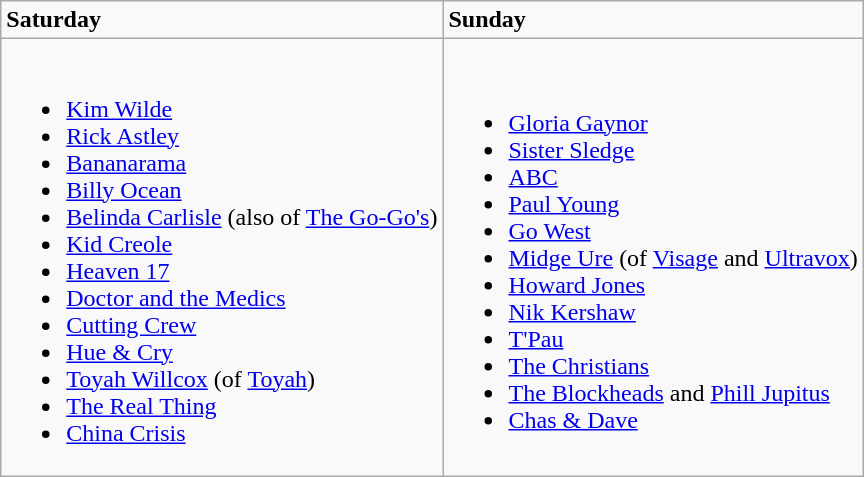<table class="wikitable">
<tr>
<td><strong>Saturday</strong></td>
<td><strong>Sunday</strong></td>
</tr>
<tr>
<td><br><ul><li><a href='#'>Kim Wilde</a></li><li><a href='#'>Rick Astley</a></li><li><a href='#'>Bananarama</a></li><li><a href='#'>Billy Ocean</a></li><li><a href='#'>Belinda Carlisle</a> (also of <a href='#'>The Go-Go's</a>)</li><li><a href='#'>Kid Creole</a></li><li><a href='#'>Heaven 17</a></li><li><a href='#'>Doctor and the Medics</a></li><li><a href='#'>Cutting Crew</a></li><li><a href='#'>Hue & Cry</a></li><li><a href='#'>Toyah Willcox</a> (of <a href='#'>Toyah</a>)</li><li><a href='#'>The Real Thing</a></li><li><a href='#'>China Crisis</a></li></ul></td>
<td><br><ul><li><a href='#'>Gloria Gaynor</a></li><li><a href='#'>Sister Sledge</a></li><li><a href='#'>ABC</a></li><li><a href='#'>Paul Young</a></li><li><a href='#'>Go West</a></li><li><a href='#'>Midge Ure</a> (of <a href='#'>Visage</a> and <a href='#'>Ultravox</a>)</li><li><a href='#'>Howard Jones</a></li><li><a href='#'>Nik Kershaw</a></li><li><a href='#'>T'Pau</a></li><li><a href='#'>The Christians</a></li><li><a href='#'>The Blockheads</a> and <a href='#'>Phill Jupitus</a></li><li><a href='#'>Chas & Dave</a></li></ul></td>
</tr>
</table>
